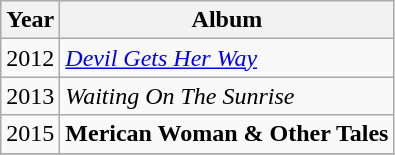<table class="wikitable" style="text-align:center;">
<tr>
<th>Year</th>
<th>Album</th>
</tr>
<tr>
<td>2012</td>
<td align="left"><em><a href='#'>Devil Gets Her Way</a></em></td>
</tr>
<tr>
<td>2013</td>
<td align="left"><em>Waiting On The Sunrise</em></td>
</tr>
<tr>
<td>2015</td>
<td align="left"><strong>Merican Woman & Other Tales<em></td>
</tr>
<tr>
</tr>
</table>
